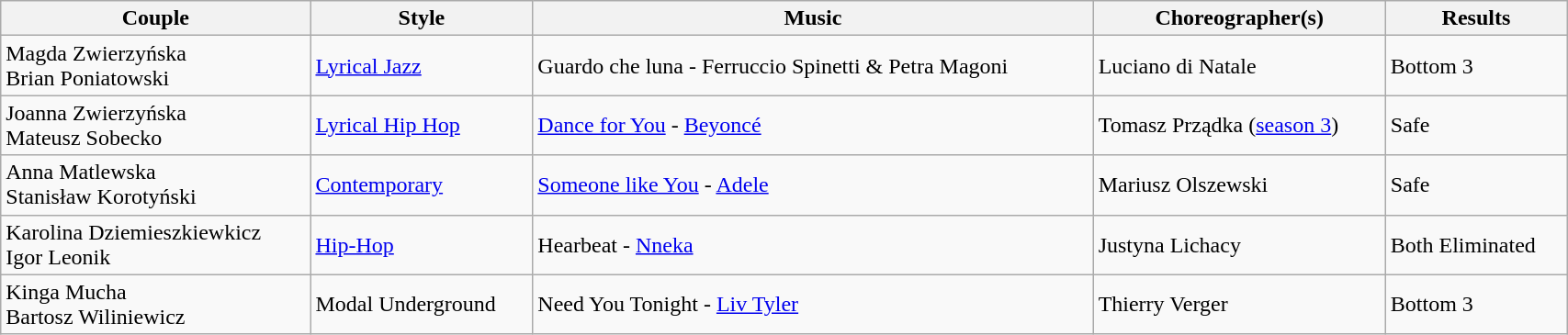<table class="wikitable" width="90%">
<tr>
<th>Couple</th>
<th>Style</th>
<th>Music</th>
<th>Choreographer(s)</th>
<th>Results</th>
</tr>
<tr>
<td>Magda Zwierzyńska<br>Brian Poniatowski</td>
<td><a href='#'>Lyrical Jazz</a></td>
<td>Guardo che luna - Ferruccio Spinetti & Petra Magoni</td>
<td>Luciano di Natale</td>
<td>Bottom 3</td>
</tr>
<tr>
<td>Joanna Zwierzyńska<br>Mateusz Sobecko</td>
<td><a href='#'>Lyrical Hip Hop</a></td>
<td><a href='#'>Dance for You</a> - <a href='#'>Beyoncé</a></td>
<td>Tomasz Prządka (<a href='#'>season 3</a>)</td>
<td>Safe</td>
</tr>
<tr>
<td>Anna Matlewska<br>Stanisław Korotyński</td>
<td><a href='#'>Contemporary</a></td>
<td><a href='#'>Someone like You</a> - <a href='#'>Adele</a></td>
<td>Mariusz Olszewski</td>
<td>Safe</td>
</tr>
<tr>
<td>Karolina Dziemieszkiewkicz<br>Igor Leonik</td>
<td><a href='#'>Hip-Hop</a></td>
<td>Hearbeat - <a href='#'>Nneka</a></td>
<td>Justyna Lichacy</td>
<td>Both Eliminated</td>
</tr>
<tr>
<td>Kinga Mucha<br>Bartosz Wiliniewicz</td>
<td>Modal Underground</td>
<td>Need You Tonight - <a href='#'>Liv Tyler</a></td>
<td>Thierry Verger</td>
<td>Bottom 3</td>
</tr>
</table>
